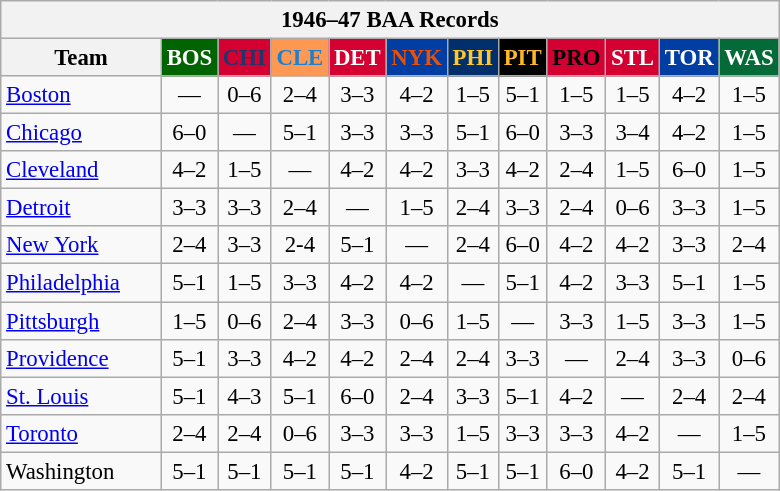<table class="wikitable" style="font-size:95%; text-align:center;">
<tr>
<th colspan=12>1946–47 BAA Records</th>
</tr>
<tr>
<th width=100>Team</th>
<th style="background:#006400;color:#FFFFFF;width=35">BOS</th>
<th style="background:#D50032;color:#22356A;width=35">CHI</th>
<th style="background:#FF9853;color:#1B81CE;width=35">CLE</th>
<th style="background:#D40032;color:#FFFFFF;width=35">DET</th>
<th style="background:#003EA4;color:#E85109;width=35">NYK</th>
<th style="background:#002F6C;color:#FFC72C;width=35">PHI</th>
<th style="background:#000000;color:#FDB827;width=35">PIT</th>
<th style="background:#D40032;color:#000000;width=35">PRO</th>
<th style="background:#D40032;color:#FFFFFF;width=35">STL</th>
<th style="background:#003EA4;color:#FFFFFF;width=35">TOR</th>
<th style="background:#046B38;color:#FFFFFF;width=35">WAS</th>
</tr>
<tr>
<td style="text-align:left;"><a href='#'>Boston</a></td>
<td>—</td>
<td>0–6</td>
<td>2–4</td>
<td>3–3</td>
<td>4–2</td>
<td>1–5</td>
<td>5–1</td>
<td>1–5</td>
<td>1–5</td>
<td>4–2</td>
<td>1–5</td>
</tr>
<tr>
<td style="text-align:left;"><a href='#'>Chicago</a></td>
<td>6–0</td>
<td>—</td>
<td>5–1</td>
<td>3–3</td>
<td>3–3</td>
<td>5–1</td>
<td>6–0</td>
<td>3–3</td>
<td>3–4</td>
<td>4–2</td>
<td>1–5</td>
</tr>
<tr>
<td style="text-align:left;"><a href='#'>Cleveland</a></td>
<td>4–2</td>
<td>1–5</td>
<td>—</td>
<td>4–2</td>
<td>4–2</td>
<td>3–3</td>
<td>4–2</td>
<td>2–4</td>
<td>1–5</td>
<td>6–0</td>
<td>1–5</td>
</tr>
<tr>
<td style="text-align:left;"><a href='#'>Detroit</a></td>
<td>3–3</td>
<td>3–3</td>
<td>2–4</td>
<td>—</td>
<td>1–5</td>
<td>2–4</td>
<td>3–3</td>
<td>2–4</td>
<td>0–6</td>
<td>3–3</td>
<td>1–5</td>
</tr>
<tr>
<td style="text-align:left;"><a href='#'>New York</a></td>
<td>2–4</td>
<td>3–3</td>
<td>2-4</td>
<td>5–1</td>
<td>—</td>
<td>2–4</td>
<td>6–0</td>
<td>4–2</td>
<td>4–2</td>
<td>3–3</td>
<td>2–4</td>
</tr>
<tr>
<td style="text-align:left;"><a href='#'>Philadelphia</a></td>
<td>5–1</td>
<td>1–5</td>
<td>3–3</td>
<td>4–2</td>
<td>4–2</td>
<td>—</td>
<td>5–1</td>
<td>4–2</td>
<td>3–3</td>
<td>5–1</td>
<td>1–5</td>
</tr>
<tr>
<td style="text-align:left;"><a href='#'>Pittsburgh</a></td>
<td>1–5</td>
<td>0–6</td>
<td>2–4</td>
<td>3–3</td>
<td>0–6</td>
<td>1–5</td>
<td>—</td>
<td>3–3</td>
<td>1–5</td>
<td>3–3</td>
<td>1–5</td>
</tr>
<tr>
<td style="text-align:left;"><a href='#'>Providence</a></td>
<td>5–1</td>
<td>3–3</td>
<td>4–2</td>
<td>4–2</td>
<td>2–4</td>
<td>2–4</td>
<td>3–3</td>
<td>—</td>
<td>2–4</td>
<td>3–3</td>
<td>0–6</td>
</tr>
<tr>
<td style="text-align:left;"><a href='#'>St. Louis</a></td>
<td>5–1</td>
<td>4–3</td>
<td>5–1</td>
<td>6–0</td>
<td>2–4</td>
<td>3–3</td>
<td>5–1</td>
<td>4–2</td>
<td>—</td>
<td>2–4</td>
<td>2–4</td>
</tr>
<tr>
<td style="text-align:left;"><a href='#'>Toronto</a></td>
<td>2–4</td>
<td>2–4</td>
<td>0–6</td>
<td>3–3</td>
<td>3–3</td>
<td>1–5</td>
<td>3–3</td>
<td>3–3</td>
<td>4–2</td>
<td>—</td>
<td>1–5</td>
</tr>
<tr>
<td style="text-align:left;">Washington</td>
<td>5–1</td>
<td>5–1</td>
<td>5–1</td>
<td>5–1</td>
<td>4–2</td>
<td>5–1</td>
<td>5–1</td>
<td>6–0</td>
<td>4–2</td>
<td>5–1</td>
<td>—</td>
</tr>
</table>
